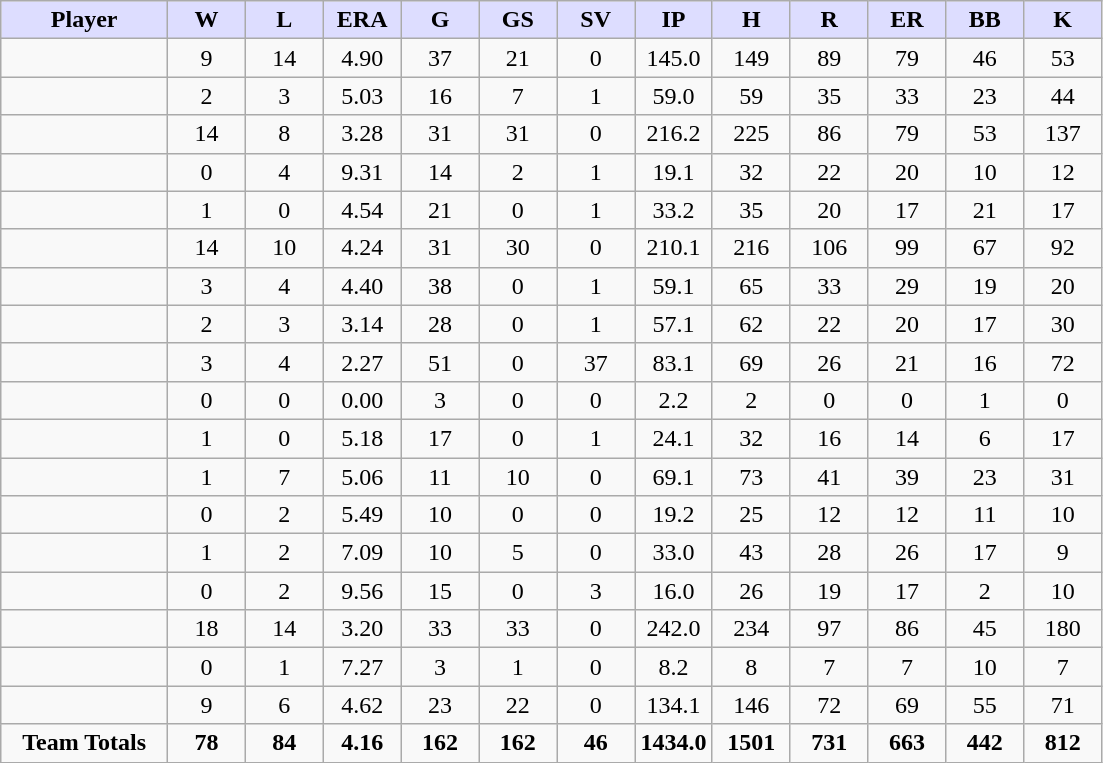<table class="wikitable" style="text-align:center;">
<tr>
<th style="background:#ddf; width:15%;"><strong>Player</strong></th>
<th style="background:#ddf; width:7%;"><strong>W</strong></th>
<th style="background:#ddf; width:7%;"><strong>L</strong></th>
<th style="background:#ddf; width:7%;"><strong>ERA</strong></th>
<th style="background:#ddf; width:7%;"><strong>G</strong></th>
<th style="background:#ddf; width:7%;"><strong>GS</strong></th>
<th style="background:#ddf; width:7%;"><strong>SV</strong></th>
<th style="background:#ddf; width:7%;"><strong>IP</strong></th>
<th style="background:#ddf; width:7%;"><strong>H</strong></th>
<th style="background:#ddf; width:7%;"><strong>R</strong></th>
<th style="background:#ddf; width:7%;"><strong>ER</strong></th>
<th style="background:#ddf; width:7%;"><strong>BB</strong></th>
<th style="background:#ddf; width:7%;"><strong>K</strong></th>
</tr>
<tr>
<td align=left></td>
<td>9</td>
<td>14</td>
<td>4.90</td>
<td>37</td>
<td>21</td>
<td>0</td>
<td>145.0</td>
<td>149</td>
<td>89</td>
<td>79</td>
<td>46</td>
<td>53</td>
</tr>
<tr>
<td align=left></td>
<td>2</td>
<td>3</td>
<td>5.03</td>
<td>16</td>
<td>7</td>
<td>1</td>
<td>59.0</td>
<td>59</td>
<td>35</td>
<td>33</td>
<td>23</td>
<td>44</td>
</tr>
<tr>
<td align=left></td>
<td>14</td>
<td>8</td>
<td>3.28</td>
<td>31</td>
<td>31</td>
<td>0</td>
<td>216.2</td>
<td>225</td>
<td>86</td>
<td>79</td>
<td>53</td>
<td>137</td>
</tr>
<tr>
<td align=left></td>
<td>0</td>
<td>4</td>
<td>9.31</td>
<td>14</td>
<td>2</td>
<td>1</td>
<td>19.1</td>
<td>32</td>
<td>22</td>
<td>20</td>
<td>10</td>
<td>12</td>
</tr>
<tr>
<td align=left></td>
<td>1</td>
<td>0</td>
<td>4.54</td>
<td>21</td>
<td>0</td>
<td>1</td>
<td>33.2</td>
<td>35</td>
<td>20</td>
<td>17</td>
<td>21</td>
<td>17</td>
</tr>
<tr>
<td align=left></td>
<td>14</td>
<td>10</td>
<td>4.24</td>
<td>31</td>
<td>30</td>
<td>0</td>
<td>210.1</td>
<td>216</td>
<td>106</td>
<td>99</td>
<td>67</td>
<td>92</td>
</tr>
<tr>
<td align=left></td>
<td>3</td>
<td>4</td>
<td>4.40</td>
<td>38</td>
<td>0</td>
<td>1</td>
<td>59.1</td>
<td>65</td>
<td>33</td>
<td>29</td>
<td>19</td>
<td>20</td>
</tr>
<tr>
<td align=left></td>
<td>2</td>
<td>3</td>
<td>3.14</td>
<td>28</td>
<td>0</td>
<td>1</td>
<td>57.1</td>
<td>62</td>
<td>22</td>
<td>20</td>
<td>17</td>
<td>30</td>
</tr>
<tr>
<td align=left></td>
<td>3</td>
<td>4</td>
<td>2.27</td>
<td>51</td>
<td>0</td>
<td>37</td>
<td>83.1</td>
<td>69</td>
<td>26</td>
<td>21</td>
<td>16</td>
<td>72</td>
</tr>
<tr>
<td align=left></td>
<td>0</td>
<td>0</td>
<td>0.00</td>
<td>3</td>
<td>0</td>
<td>0</td>
<td>2.2</td>
<td>2</td>
<td>0</td>
<td>0</td>
<td>1</td>
<td>0</td>
</tr>
<tr>
<td align=left></td>
<td>1</td>
<td>0</td>
<td>5.18</td>
<td>17</td>
<td>0</td>
<td>1</td>
<td>24.1</td>
<td>32</td>
<td>16</td>
<td>14</td>
<td>6</td>
<td>17</td>
</tr>
<tr>
<td align=left></td>
<td>1</td>
<td>7</td>
<td>5.06</td>
<td>11</td>
<td>10</td>
<td>0</td>
<td>69.1</td>
<td>73</td>
<td>41</td>
<td>39</td>
<td>23</td>
<td>31</td>
</tr>
<tr>
<td align=left></td>
<td>0</td>
<td>2</td>
<td>5.49</td>
<td>10</td>
<td>0</td>
<td>0</td>
<td>19.2</td>
<td>25</td>
<td>12</td>
<td>12</td>
<td>11</td>
<td>10</td>
</tr>
<tr>
<td align=left></td>
<td>1</td>
<td>2</td>
<td>7.09</td>
<td>10</td>
<td>5</td>
<td>0</td>
<td>33.0</td>
<td>43</td>
<td>28</td>
<td>26</td>
<td>17</td>
<td>9</td>
</tr>
<tr>
<td align=left></td>
<td>0</td>
<td>2</td>
<td>9.56</td>
<td>15</td>
<td>0</td>
<td>3</td>
<td>16.0</td>
<td>26</td>
<td>19</td>
<td>17</td>
<td>2</td>
<td>10</td>
</tr>
<tr>
<td align=left></td>
<td>18</td>
<td>14</td>
<td>3.20</td>
<td>33</td>
<td>33</td>
<td>0</td>
<td>242.0</td>
<td>234</td>
<td>97</td>
<td>86</td>
<td>45</td>
<td>180</td>
</tr>
<tr>
<td align=left></td>
<td>0</td>
<td>1</td>
<td>7.27</td>
<td>3</td>
<td>1</td>
<td>0</td>
<td>8.2</td>
<td>8</td>
<td>7</td>
<td>7</td>
<td>10</td>
<td>7</td>
</tr>
<tr>
<td align=left></td>
<td>9</td>
<td>6</td>
<td>4.62</td>
<td>23</td>
<td>22</td>
<td>0</td>
<td>134.1</td>
<td>146</td>
<td>72</td>
<td>69</td>
<td>55</td>
<td>71</td>
</tr>
<tr class="sortbottom">
<td><strong>Team Totals</strong></td>
<td><strong>78</strong></td>
<td><strong>84</strong></td>
<td><strong>4.16</strong></td>
<td><strong>162</strong></td>
<td><strong>162</strong></td>
<td><strong>46</strong></td>
<td><strong>1434.0</strong></td>
<td><strong>1501</strong></td>
<td><strong>731</strong></td>
<td><strong>663</strong></td>
<td><strong>442</strong></td>
<td><strong>812</strong></td>
</tr>
</table>
